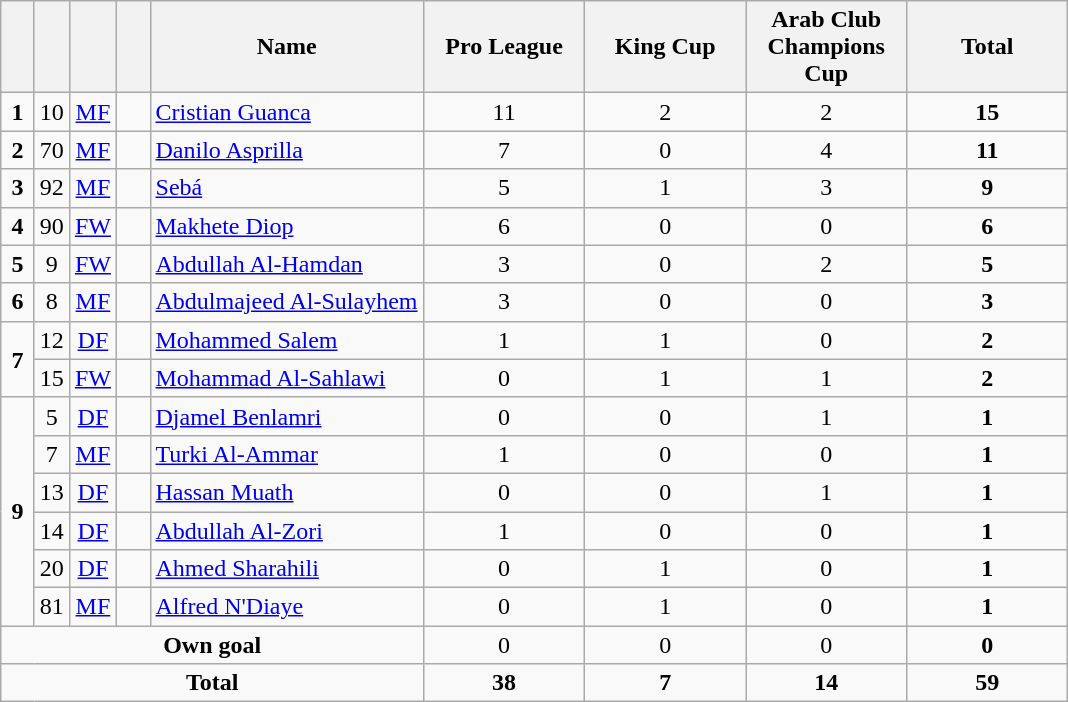<table class="wikitable" style="text-align:center">
<tr>
<th width=15></th>
<th width=15></th>
<th width=15></th>
<th width=15></th>
<th width=175>Name</th>
<th width=100>Pro League</th>
<th width=100>King Cup</th>
<th width=100>Arab Club Champions Cup</th>
<th width=100>Total</th>
</tr>
<tr>
<td><strong>1</strong></td>
<td>10</td>
<td><a href='#'>MF</a></td>
<td></td>
<td align=left><a href='#'>Cristian Guanca</a></td>
<td>11</td>
<td>2</td>
<td>2</td>
<td><strong>15</strong></td>
</tr>
<tr>
<td><strong>2</strong></td>
<td>70</td>
<td><a href='#'>MF</a></td>
<td></td>
<td align=left><a href='#'>Danilo Asprilla</a></td>
<td>7</td>
<td>0</td>
<td>4</td>
<td><strong>11</strong></td>
</tr>
<tr>
<td><strong>3</strong></td>
<td>92</td>
<td><a href='#'>MF</a></td>
<td></td>
<td align=left><a href='#'>Sebá</a></td>
<td>5</td>
<td>1</td>
<td>3</td>
<td><strong>9</strong></td>
</tr>
<tr>
<td><strong>4</strong></td>
<td>90</td>
<td><a href='#'>FW</a></td>
<td></td>
<td align=left><a href='#'>Makhete Diop</a></td>
<td>6</td>
<td>0</td>
<td>0</td>
<td><strong>6</strong></td>
</tr>
<tr>
<td><strong>5</strong></td>
<td>9</td>
<td><a href='#'>FW</a></td>
<td></td>
<td align=left><a href='#'>Abdullah Al-Hamdan</a></td>
<td>3</td>
<td>0</td>
<td>2</td>
<td><strong>5</strong></td>
</tr>
<tr>
<td><strong>6</strong></td>
<td>8</td>
<td><a href='#'>MF</a></td>
<td></td>
<td align=left><a href='#'>Abdulmajeed Al-Sulayhem</a></td>
<td>3</td>
<td>0</td>
<td>0</td>
<td><strong>3</strong></td>
</tr>
<tr>
<td rowspan=2><strong>7</strong></td>
<td>12</td>
<td><a href='#'>DF</a></td>
<td></td>
<td align=left><a href='#'>Mohammed Salem</a></td>
<td>1</td>
<td>1</td>
<td>0</td>
<td><strong>2</strong></td>
</tr>
<tr>
<td>15</td>
<td><a href='#'>FW</a></td>
<td></td>
<td align=left><a href='#'>Mohammad Al-Sahlawi</a></td>
<td>0</td>
<td>1</td>
<td>1</td>
<td><strong>2</strong></td>
</tr>
<tr>
<td rowspan=6><strong>9</strong></td>
<td>5</td>
<td><a href='#'>DF</a></td>
<td></td>
<td align=left><a href='#'>Djamel Benlamri</a></td>
<td>0</td>
<td>0</td>
<td>1</td>
<td><strong>1</strong></td>
</tr>
<tr>
<td>7</td>
<td><a href='#'>MF</a></td>
<td></td>
<td align=left><a href='#'>Turki Al-Ammar</a></td>
<td>1</td>
<td>0</td>
<td>0</td>
<td><strong>1</strong></td>
</tr>
<tr>
<td>13</td>
<td><a href='#'>DF</a></td>
<td></td>
<td align=left><a href='#'>Hassan Muath</a></td>
<td>0</td>
<td>0</td>
<td>1</td>
<td><strong>1</strong></td>
</tr>
<tr>
<td>14</td>
<td><a href='#'>DF</a></td>
<td></td>
<td align=left><a href='#'>Abdullah Al-Zori</a></td>
<td>1</td>
<td>0</td>
<td>0</td>
<td><strong>1</strong></td>
</tr>
<tr>
<td>20</td>
<td><a href='#'>DF</a></td>
<td></td>
<td align=left><a href='#'>Ahmed Sharahili</a></td>
<td>0</td>
<td>1</td>
<td>0</td>
<td><strong>1</strong></td>
</tr>
<tr>
<td>81</td>
<td><a href='#'>MF</a></td>
<td></td>
<td align=left><a href='#'>Alfred N'Diaye</a></td>
<td>0</td>
<td>1</td>
<td>0</td>
<td><strong>1</strong></td>
</tr>
<tr>
<td colspan=5><strong>Own goal</strong></td>
<td>0</td>
<td>0</td>
<td>0</td>
<td><strong>0</strong></td>
</tr>
<tr>
<td colspan=5><strong>Total</strong></td>
<td><strong>38</strong></td>
<td><strong>7</strong></td>
<td><strong>14</strong></td>
<td><strong>59</strong></td>
</tr>
</table>
